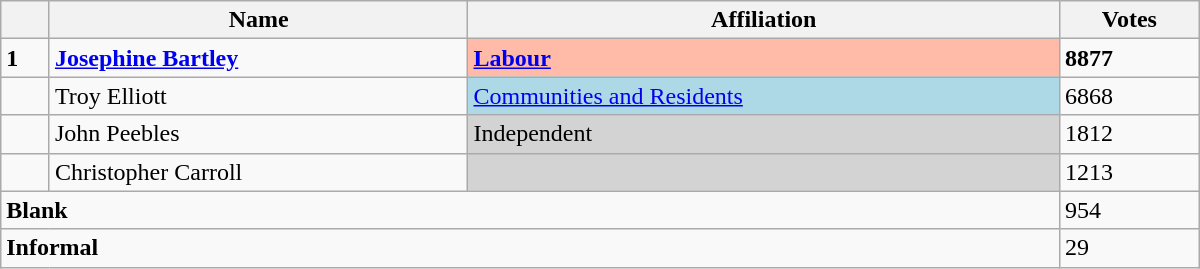<table class="wikitable sortable" style="width:50em">
<tr>
<th></th>
<th>Name</th>
<th>Affiliation</th>
<th>Votes</th>
</tr>
<tr>
<td><strong>1</strong></td>
<td><strong><a href='#'>Josephine Bartley</a></strong></td>
<td bgcolor="FFBAA8"><a href='#'><strong>Labour</strong></a></td>
<td><strong>8877</strong></td>
</tr>
<tr>
<td></td>
<td>Troy Elliott</td>
<td bgcolor="lightblue"><a href='#'>Communities and Residents</a></td>
<td>6868</td>
</tr>
<tr>
<td></td>
<td>John Peebles</td>
<td bgcolor="lightgrey">Independent</td>
<td>1812</td>
</tr>
<tr>
<td></td>
<td>Christopher Carroll</td>
<td bgcolor="lightgrey"></td>
<td>1213</td>
</tr>
<tr>
<td colspan="3"><strong>Blank</strong></td>
<td>954</td>
</tr>
<tr>
<td colspan="3"><strong>Informal</strong></td>
<td>29</td>
</tr>
</table>
